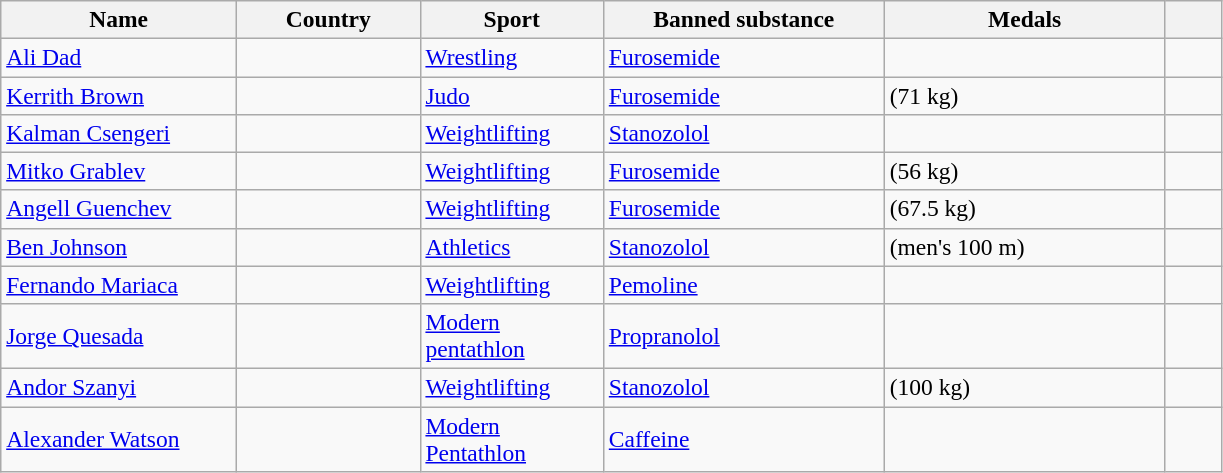<table class="wikitable sortable" style="font-size:98%;">
<tr>
<th style="width:150px;">Name</th>
<th style="width:115px;">Country</th>
<th style="width:115px;">Sport</th>
<th style="width:180px;">Banned substance</th>
<th style="width:180px;">Medals</th>
<th style="width:30px;" class="unsortable"></th>
</tr>
<tr>
<td><a href='#'>Ali Dad</a></td>
<td></td>
<td><a href='#'>Wrestling</a></td>
<td><a href='#'>Furosemide</a></td>
<td></td>
<td></td>
</tr>
<tr>
<td><a href='#'>Kerrith Brown</a></td>
<td></td>
<td><a href='#'>Judo</a></td>
<td><a href='#'>Furosemide</a></td>
<td> (71 kg)</td>
<td></td>
</tr>
<tr>
<td><a href='#'>Kalman Csengeri</a></td>
<td></td>
<td><a href='#'>Weightlifting</a></td>
<td><a href='#'>Stanozolol</a></td>
<td></td>
<td></td>
</tr>
<tr>
<td><a href='#'>Mitko Grablev</a></td>
<td></td>
<td><a href='#'>Weightlifting</a></td>
<td><a href='#'>Furosemide</a></td>
<td> (56 kg)</td>
<td></td>
</tr>
<tr>
<td><a href='#'>Angell Guenchev</a></td>
<td></td>
<td><a href='#'>Weightlifting</a></td>
<td><a href='#'>Furosemide</a></td>
<td> (67.5 kg)</td>
<td></td>
</tr>
<tr>
<td><a href='#'>Ben Johnson</a></td>
<td></td>
<td><a href='#'>Athletics</a></td>
<td><a href='#'>Stanozolol</a></td>
<td> (men's 100 m)</td>
<td></td>
</tr>
<tr>
<td><a href='#'>Fernando Mariaca</a></td>
<td></td>
<td><a href='#'>Weightlifting</a></td>
<td><a href='#'>Pemoline</a></td>
<td></td>
<td></td>
</tr>
<tr>
<td><a href='#'>Jorge Quesada</a></td>
<td></td>
<td><a href='#'>Modern pentathlon</a></td>
<td><a href='#'>Propranolol</a></td>
<td></td>
<td></td>
</tr>
<tr>
<td><a href='#'>Andor Szanyi</a></td>
<td></td>
<td><a href='#'>Weightlifting</a></td>
<td><a href='#'>Stanozolol</a></td>
<td> (100 kg)</td>
<td></td>
</tr>
<tr>
<td><a href='#'>Alexander Watson</a></td>
<td></td>
<td><a href='#'>Modern Pentathlon</a></td>
<td><a href='#'>Caffeine</a></td>
<td></td>
<td></td>
</tr>
</table>
